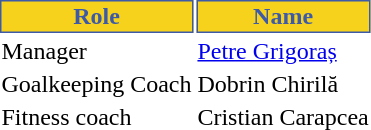<table class="toccolours">
<tr>
<th style="background:#f6d21c;color:#3d5aa8;border:1px solid #3d5aa8;">Role</th>
<th style="background:#f6d21c;color:#3d5aa8;border:1px solid #3d5aa8;">Name</th>
</tr>
<tr>
<td>Manager</td>
<td> <a href='#'>Petre Grigoraș</a></td>
</tr>
<tr>
<td>Goalkeeping Coach</td>
<td> Dobrin Chirilă</td>
</tr>
<tr>
<td>Fitness coach</td>
<td> Cristian Carapcea</td>
</tr>
</table>
